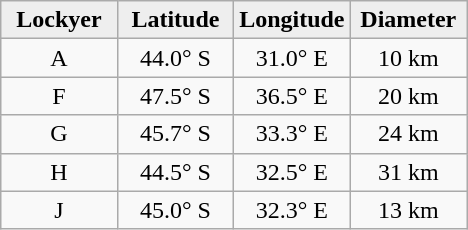<table class="wikitable">
<tr>
<th width="25%" style="background:#eeeeee;">Lockyer</th>
<th width="25%" style="background:#eeeeee;">Latitude</th>
<th width="25%" style="background:#eeeeee;">Longitude</th>
<th width="25%" style="background:#eeeeee;">Diameter</th>
</tr>
<tr>
<td align="center">A</td>
<td align="center">44.0° S</td>
<td align="center">31.0° E</td>
<td align="center">10 km</td>
</tr>
<tr>
<td align="center">F</td>
<td align="center">47.5° S</td>
<td align="center">36.5° E</td>
<td align="center">20 km</td>
</tr>
<tr>
<td align="center">G</td>
<td align="center">45.7° S</td>
<td align="center">33.3° E</td>
<td align="center">24 km</td>
</tr>
<tr>
<td align="center">H</td>
<td align="center">44.5° S</td>
<td align="center">32.5° E</td>
<td align="center">31 km</td>
</tr>
<tr>
<td align="center">J</td>
<td align="center">45.0° S</td>
<td align="center">32.3° E</td>
<td align="center">13 km</td>
</tr>
</table>
